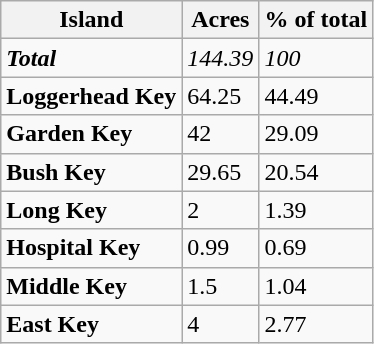<table class="wikitable sortable">
<tr>
<th>Island</th>
<th>Acres</th>
<th>% of total</th>
</tr>
<tr>
<td><strong><em>Total</em></strong></td>
<td><em>144.39</em></td>
<td><em>100</em></td>
</tr>
<tr>
<td><strong>Loggerhead Key</strong></td>
<td>64.25</td>
<td>44.49</td>
</tr>
<tr>
<td><strong>Garden Key</strong></td>
<td>42</td>
<td>29.09</td>
</tr>
<tr>
<td><strong>Bush Key</strong></td>
<td>29.65</td>
<td>20.54</td>
</tr>
<tr>
<td><strong>Long Key</strong></td>
<td>2</td>
<td>1.39</td>
</tr>
<tr>
<td><strong>Hospital Key</strong></td>
<td>0.99</td>
<td>0.69</td>
</tr>
<tr>
<td><strong>Middle Key</strong></td>
<td>1.5</td>
<td>1.04</td>
</tr>
<tr>
<td><strong>East Key</strong></td>
<td>4</td>
<td>2.77</td>
</tr>
</table>
